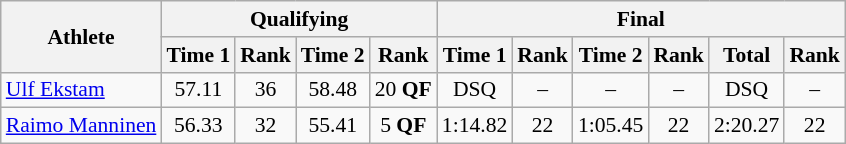<table class="wikitable" style="font-size:90%">
<tr>
<th rowspan="2">Athlete</th>
<th colspan="4">Qualifying</th>
<th colspan="6">Final</th>
</tr>
<tr>
<th>Time 1</th>
<th>Rank</th>
<th>Time 2</th>
<th>Rank</th>
<th>Time 1</th>
<th>Rank</th>
<th>Time 2</th>
<th>Rank</th>
<th>Total</th>
<th>Rank</th>
</tr>
<tr>
<td><a href='#'>Ulf Ekstam</a></td>
<td align="center">57.11</td>
<td align="center">36</td>
<td align="center">58.48</td>
<td align="center">20 <strong>QF</strong></td>
<td align="center">DSQ</td>
<td align="center">–</td>
<td align="center">–</td>
<td align="center">–</td>
<td align="center">DSQ</td>
<td align="center">–</td>
</tr>
<tr>
<td><a href='#'>Raimo Manninen</a></td>
<td align="center">56.33</td>
<td align="center">32</td>
<td align="center">55.41</td>
<td align="center">5 <strong>QF</strong></td>
<td align="center">1:14.82</td>
<td align="center">22</td>
<td align="center">1:05.45</td>
<td align="center">22</td>
<td align="center">2:20.27</td>
<td align="center">22</td>
</tr>
</table>
